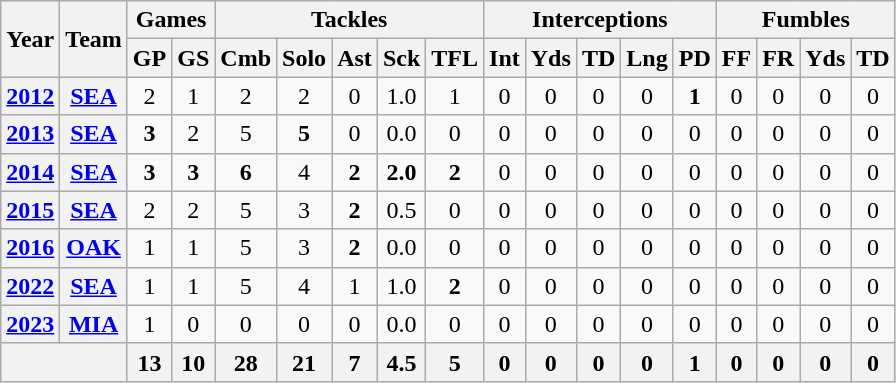<table class="wikitable" style="text-align:center">
<tr>
<th rowspan="2">Year</th>
<th rowspan="2">Team</th>
<th colspan="2">Games</th>
<th colspan="5">Tackles</th>
<th colspan="5">Interceptions</th>
<th colspan="4">Fumbles</th>
</tr>
<tr>
<th>GP</th>
<th>GS</th>
<th>Cmb</th>
<th>Solo</th>
<th>Ast</th>
<th>Sck</th>
<th>TFL</th>
<th>Int</th>
<th>Yds</th>
<th>TD</th>
<th>Lng</th>
<th>PD</th>
<th>FF</th>
<th>FR</th>
<th>Yds</th>
<th>TD</th>
</tr>
<tr>
<th><a href='#'>2012</a></th>
<th><a href='#'>SEA</a></th>
<td>2</td>
<td>1</td>
<td>2</td>
<td>2</td>
<td>0</td>
<td>1.0</td>
<td>1</td>
<td>0</td>
<td>0</td>
<td>0</td>
<td>0</td>
<td><strong>1</strong></td>
<td>0</td>
<td>0</td>
<td>0</td>
<td>0</td>
</tr>
<tr>
<th><a href='#'>2013</a></th>
<th><a href='#'>SEA</a></th>
<td><strong>3</strong></td>
<td>2</td>
<td>5</td>
<td><strong>5</strong></td>
<td>0</td>
<td>0.0</td>
<td>0</td>
<td>0</td>
<td>0</td>
<td>0</td>
<td>0</td>
<td>0</td>
<td>0</td>
<td>0</td>
<td>0</td>
<td>0</td>
</tr>
<tr>
<th><a href='#'>2014</a></th>
<th><a href='#'>SEA</a></th>
<td><strong>3</strong></td>
<td><strong>3</strong></td>
<td><strong>6</strong></td>
<td>4</td>
<td><strong>2</strong></td>
<td><strong>2.0</strong></td>
<td><strong>2</strong></td>
<td>0</td>
<td>0</td>
<td>0</td>
<td>0</td>
<td>0</td>
<td>0</td>
<td>0</td>
<td>0</td>
<td>0</td>
</tr>
<tr>
<th><a href='#'>2015</a></th>
<th><a href='#'>SEA</a></th>
<td>2</td>
<td>2</td>
<td>5</td>
<td>3</td>
<td><strong>2</strong></td>
<td>0.5</td>
<td>0</td>
<td>0</td>
<td>0</td>
<td>0</td>
<td>0</td>
<td>0</td>
<td>0</td>
<td>0</td>
<td>0</td>
<td>0</td>
</tr>
<tr>
<th><a href='#'>2016</a></th>
<th><a href='#'>OAK</a></th>
<td>1</td>
<td>1</td>
<td>5</td>
<td>3</td>
<td><strong>2</strong></td>
<td>0.0</td>
<td>0</td>
<td>0</td>
<td>0</td>
<td>0</td>
<td>0</td>
<td>0</td>
<td>0</td>
<td>0</td>
<td>0</td>
<td>0</td>
</tr>
<tr>
<th><a href='#'>2022</a></th>
<th><a href='#'>SEA</a></th>
<td>1</td>
<td>1</td>
<td>5</td>
<td>4</td>
<td>1</td>
<td>1.0</td>
<td><strong>2</strong></td>
<td>0</td>
<td>0</td>
<td>0</td>
<td>0</td>
<td>0</td>
<td>0</td>
<td>0</td>
<td>0</td>
<td>0</td>
</tr>
<tr>
<th><a href='#'>2023</a></th>
<th><a href='#'>MIA</a></th>
<td>1</td>
<td>0</td>
<td>0</td>
<td>0</td>
<td>0</td>
<td>0.0</td>
<td>0</td>
<td>0</td>
<td>0</td>
<td>0</td>
<td>0</td>
<td>0</td>
<td>0</td>
<td>0</td>
<td>0</td>
<td>0</td>
</tr>
<tr>
<th colspan="2"></th>
<th>13</th>
<th>10</th>
<th>28</th>
<th>21</th>
<th>7</th>
<th>4.5</th>
<th>5</th>
<th>0</th>
<th>0</th>
<th>0</th>
<th>0</th>
<th>1</th>
<th>0</th>
<th>0</th>
<th>0</th>
<th>0</th>
</tr>
</table>
